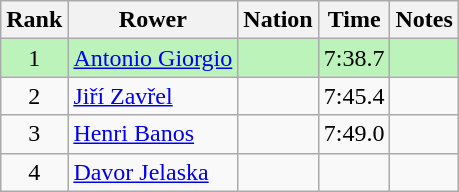<table class="wikitable sortable" style="text-align:center">
<tr>
<th>Rank</th>
<th>Rower</th>
<th>Nation</th>
<th>Time</th>
<th>Notes</th>
</tr>
<tr bgcolor=bbf3bb>
<td>1</td>
<td align=left><a href='#'>Antonio Giorgio</a></td>
<td align=left></td>
<td>7:38.7</td>
<td></td>
</tr>
<tr>
<td>2</td>
<td align=left><a href='#'>Jiří Zavřel</a></td>
<td align=left></td>
<td>7:45.4</td>
<td></td>
</tr>
<tr>
<td>3</td>
<td align=left><a href='#'>Henri Banos</a></td>
<td align=left></td>
<td>7:49.0</td>
<td></td>
</tr>
<tr>
<td>4</td>
<td align=left><a href='#'>Davor Jelaska</a></td>
<td align=left></td>
<td data-sort-value=9:99.9></td>
<td></td>
</tr>
</table>
